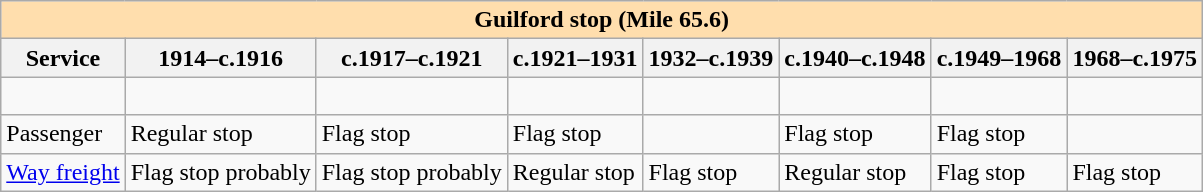<table class="wikitable">
<tr>
<th colspan="8" style="background:#ffdead;">Guilford stop (Mile 65.6)</th>
</tr>
<tr>
<th>Service</th>
<th>1914–c.1916</th>
<th>c.1917–c.1921</th>
<th>c.1921–1931</th>
<th>1932–c.1939</th>
<th>c.1940–c.1948</th>
<th>c.1949–1968</th>
<th>1968–c.1975</th>
</tr>
<tr>
<td></td>
<td></td>
<td></td>
<td></td>
<td></td>
<td></td>
<td><br></td>
<td></td>
</tr>
<tr>
<td>Passenger</td>
<td>Regular stop</td>
<td>Flag stop</td>
<td>Flag stop</td>
<td></td>
<td>Flag stop</td>
<td>Flag stop</td>
<td></td>
</tr>
<tr>
<td><a href='#'>Way freight</a></td>
<td>Flag stop probably</td>
<td>Flag stop probably</td>
<td>Regular stop</td>
<td>Flag stop</td>
<td>Regular stop</td>
<td>Flag stop</td>
<td>Flag stop</td>
</tr>
</table>
